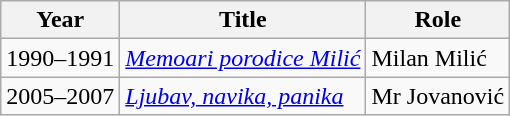<table class="wikitable sortable">
<tr>
<th>Year</th>
<th>Title</th>
<th>Role</th>
</tr>
<tr>
<td>1990–1991</td>
<td><em><a href='#'>Memoari porodice Milić</a></em></td>
<td>Milan Milić</td>
</tr>
<tr>
<td>2005–2007</td>
<td><em><a href='#'>Ljubav, navika, panika</a></em></td>
<td>Mr Jovanović</td>
</tr>
</table>
